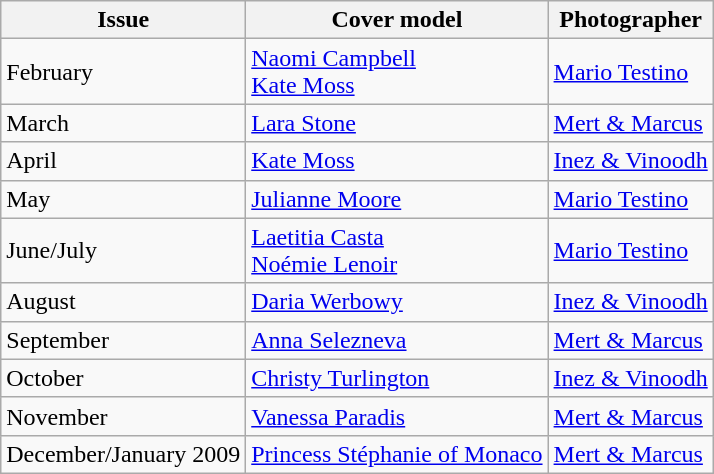<table class="sortable wikitable">
<tr>
<th>Issue</th>
<th>Cover model</th>
<th>Photographer</th>
</tr>
<tr>
<td>February</td>
<td><a href='#'>Naomi Campbell</a><br><a href='#'>Kate Moss</a></td>
<td><a href='#'>Mario Testino</a></td>
</tr>
<tr>
<td>March</td>
<td><a href='#'>Lara Stone</a></td>
<td><a href='#'>Mert & Marcus</a></td>
</tr>
<tr>
<td>April</td>
<td><a href='#'>Kate Moss</a></td>
<td><a href='#'>Inez & Vinoodh</a></td>
</tr>
<tr>
<td>May</td>
<td><a href='#'>Julianne Moore</a></td>
<td><a href='#'>Mario Testino</a></td>
</tr>
<tr>
<td>June/July</td>
<td><a href='#'>Laetitia Casta</a><br><a href='#'>Noémie Lenoir</a></td>
<td><a href='#'>Mario Testino</a></td>
</tr>
<tr>
<td>August</td>
<td><a href='#'>Daria Werbowy</a></td>
<td><a href='#'>Inez & Vinoodh</a></td>
</tr>
<tr>
<td>September</td>
<td><a href='#'>Anna Selezneva</a></td>
<td><a href='#'>Mert & Marcus</a></td>
</tr>
<tr>
<td>October</td>
<td><a href='#'>Christy Turlington</a></td>
<td><a href='#'>Inez & Vinoodh</a></td>
</tr>
<tr>
<td>November</td>
<td><a href='#'>Vanessa Paradis</a></td>
<td><a href='#'>Mert & Marcus</a></td>
</tr>
<tr>
<td>December/January 2009</td>
<td><a href='#'>Princess Stéphanie of Monaco</a></td>
<td><a href='#'>Mert & Marcus</a></td>
</tr>
</table>
